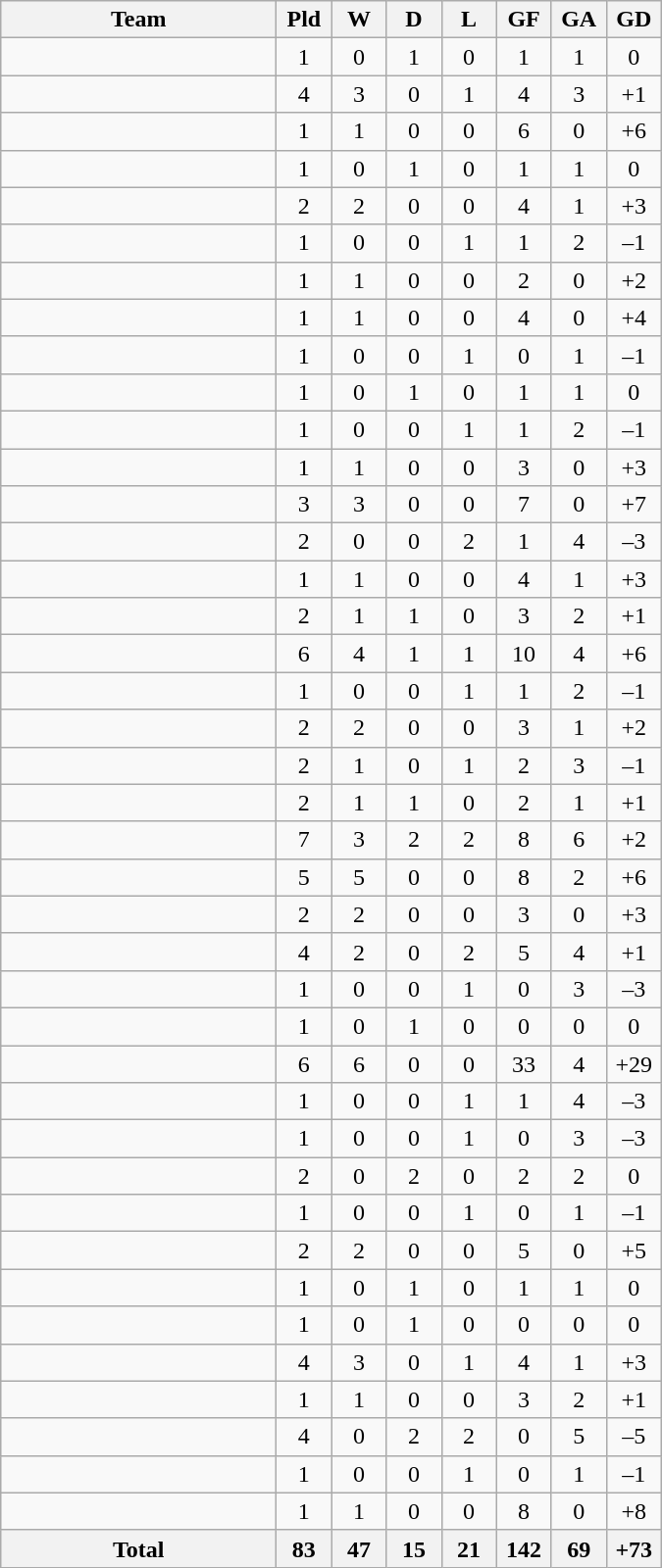<table class="wikitable sortable" style="text-align: center;">
<tr>
<th width=180>Team</th>
<th width=30>Pld</th>
<th width=30>W</th>
<th width=30>D</th>
<th width=30>L</th>
<th width=30>GF</th>
<th width=30>GA</th>
<th width=30>GD</th>
</tr>
<tr>
<td align="left"></td>
<td>1</td>
<td>0</td>
<td>1</td>
<td>0</td>
<td>1</td>
<td>1</td>
<td>0</td>
</tr>
<tr>
<td align="left"></td>
<td>4</td>
<td>3</td>
<td>0</td>
<td>1</td>
<td>4</td>
<td>3</td>
<td>+1</td>
</tr>
<tr>
<td align="left"></td>
<td>1</td>
<td>1</td>
<td>0</td>
<td>0</td>
<td>6</td>
<td>0</td>
<td>+6</td>
</tr>
<tr>
<td align="left"></td>
<td>1</td>
<td>0</td>
<td>1</td>
<td>0</td>
<td>1</td>
<td>1</td>
<td>0</td>
</tr>
<tr>
<td align="left"></td>
<td>2</td>
<td>2</td>
<td>0</td>
<td>0</td>
<td>4</td>
<td>1</td>
<td>+3</td>
</tr>
<tr>
<td align="left"></td>
<td>1</td>
<td>0</td>
<td>0</td>
<td>1</td>
<td>1</td>
<td>2</td>
<td>–1</td>
</tr>
<tr>
<td align="left"></td>
<td>1</td>
<td>1</td>
<td>0</td>
<td>0</td>
<td>2</td>
<td>0</td>
<td>+2</td>
</tr>
<tr>
<td align="left"></td>
<td>1</td>
<td>1</td>
<td>0</td>
<td>0</td>
<td>4</td>
<td>0</td>
<td>+4</td>
</tr>
<tr>
<td align="left"></td>
<td>1</td>
<td>0</td>
<td>0</td>
<td>1</td>
<td>0</td>
<td>1</td>
<td>–1</td>
</tr>
<tr>
<td align="left"></td>
<td>1</td>
<td>0</td>
<td>1</td>
<td>0</td>
<td>1</td>
<td>1</td>
<td>0</td>
</tr>
<tr>
<td align="left"></td>
<td>1</td>
<td>0</td>
<td>0</td>
<td>1</td>
<td>1</td>
<td>2</td>
<td>–1</td>
</tr>
<tr>
<td align="left"></td>
<td>1</td>
<td>1</td>
<td>0</td>
<td>0</td>
<td>3</td>
<td>0</td>
<td>+3</td>
</tr>
<tr>
<td align="left"></td>
<td>3</td>
<td>3</td>
<td>0</td>
<td>0</td>
<td>7</td>
<td>0</td>
<td>+7</td>
</tr>
<tr>
<td align="left"></td>
<td>2</td>
<td>0</td>
<td>0</td>
<td>2</td>
<td>1</td>
<td>4</td>
<td>–3</td>
</tr>
<tr>
<td align="left"></td>
<td>1</td>
<td>1</td>
<td>0</td>
<td>0</td>
<td>4</td>
<td>1</td>
<td>+3</td>
</tr>
<tr>
<td align="left"></td>
<td>2</td>
<td>1</td>
<td>1</td>
<td>0</td>
<td>3</td>
<td>2</td>
<td>+1</td>
</tr>
<tr>
<td align="left"></td>
<td>6</td>
<td>4</td>
<td>1</td>
<td>1</td>
<td>10</td>
<td>4</td>
<td>+6</td>
</tr>
<tr>
<td align="left"></td>
<td>1</td>
<td>0</td>
<td>0</td>
<td>1</td>
<td>1</td>
<td>2</td>
<td>–1</td>
</tr>
<tr>
<td align="left"></td>
<td>2</td>
<td>2</td>
<td>0</td>
<td>0</td>
<td>3</td>
<td>1</td>
<td>+2</td>
</tr>
<tr>
<td align="left"></td>
<td>2</td>
<td>1</td>
<td>0</td>
<td>1</td>
<td>2</td>
<td>3</td>
<td>–1</td>
</tr>
<tr>
<td align="left"></td>
<td>2</td>
<td>1</td>
<td>1</td>
<td>0</td>
<td>2</td>
<td>1</td>
<td>+1</td>
</tr>
<tr>
<td align="left"></td>
<td>7</td>
<td>3</td>
<td>2</td>
<td>2</td>
<td>8</td>
<td>6</td>
<td>+2</td>
</tr>
<tr>
<td align="left"></td>
<td>5</td>
<td>5</td>
<td>0</td>
<td>0</td>
<td>8</td>
<td>2</td>
<td>+6</td>
</tr>
<tr>
<td align="left"></td>
<td>2</td>
<td>2</td>
<td>0</td>
<td>0</td>
<td>3</td>
<td>0</td>
<td>+3</td>
</tr>
<tr>
<td align="left"></td>
<td>4</td>
<td>2</td>
<td>0</td>
<td>2</td>
<td>5</td>
<td>4</td>
<td>+1</td>
</tr>
<tr>
<td align="left"></td>
<td>1</td>
<td>0</td>
<td>0</td>
<td>1</td>
<td>0</td>
<td>3</td>
<td>–3</td>
</tr>
<tr>
<td align="left"></td>
<td>1</td>
<td>0</td>
<td>1</td>
<td>0</td>
<td>0</td>
<td>0</td>
<td>0</td>
</tr>
<tr>
<td align="left"></td>
<td>6</td>
<td>6</td>
<td>0</td>
<td>0</td>
<td>33</td>
<td>4</td>
<td>+29</td>
</tr>
<tr>
<td align="left"></td>
<td>1</td>
<td>0</td>
<td>0</td>
<td>1</td>
<td>1</td>
<td>4</td>
<td>–3</td>
</tr>
<tr>
<td align="left"></td>
<td>1</td>
<td>0</td>
<td>0</td>
<td>1</td>
<td>0</td>
<td>3</td>
<td>–3</td>
</tr>
<tr>
<td align="left"></td>
<td>2</td>
<td>0</td>
<td>2</td>
<td>0</td>
<td>2</td>
<td>2</td>
<td>0</td>
</tr>
<tr>
<td align="left"></td>
<td>1</td>
<td>0</td>
<td>0</td>
<td>1</td>
<td>0</td>
<td>1</td>
<td>–1</td>
</tr>
<tr>
<td align="left"></td>
<td>2</td>
<td>2</td>
<td>0</td>
<td>0</td>
<td>5</td>
<td>0</td>
<td>+5</td>
</tr>
<tr>
<td align="left"></td>
<td>1</td>
<td>0</td>
<td>1</td>
<td>0</td>
<td>1</td>
<td>1</td>
<td>0</td>
</tr>
<tr>
<td align="left"></td>
<td>1</td>
<td>0</td>
<td>1</td>
<td>0</td>
<td>0</td>
<td>0</td>
<td>0</td>
</tr>
<tr>
<td align="left"></td>
<td>4</td>
<td>3</td>
<td>0</td>
<td>1</td>
<td>4</td>
<td>1</td>
<td>+3</td>
</tr>
<tr>
<td align="left"></td>
<td>1</td>
<td>1</td>
<td>0</td>
<td>0</td>
<td>3</td>
<td>2</td>
<td>+1</td>
</tr>
<tr>
<td align="left"></td>
<td>4</td>
<td>0</td>
<td>2</td>
<td>2</td>
<td>0</td>
<td>5</td>
<td>–5</td>
</tr>
<tr>
<td align="left"></td>
<td>1</td>
<td>0</td>
<td>0</td>
<td>1</td>
<td>0</td>
<td>1</td>
<td>–1</td>
</tr>
<tr>
<td align="left"></td>
<td>1</td>
<td>1</td>
<td>0</td>
<td>0</td>
<td>8</td>
<td>0</td>
<td>+8</td>
</tr>
<tr>
<th>Total</th>
<th>83</th>
<th>47</th>
<th>15</th>
<th>21</th>
<th>142</th>
<th>69</th>
<th>+73</th>
</tr>
</table>
